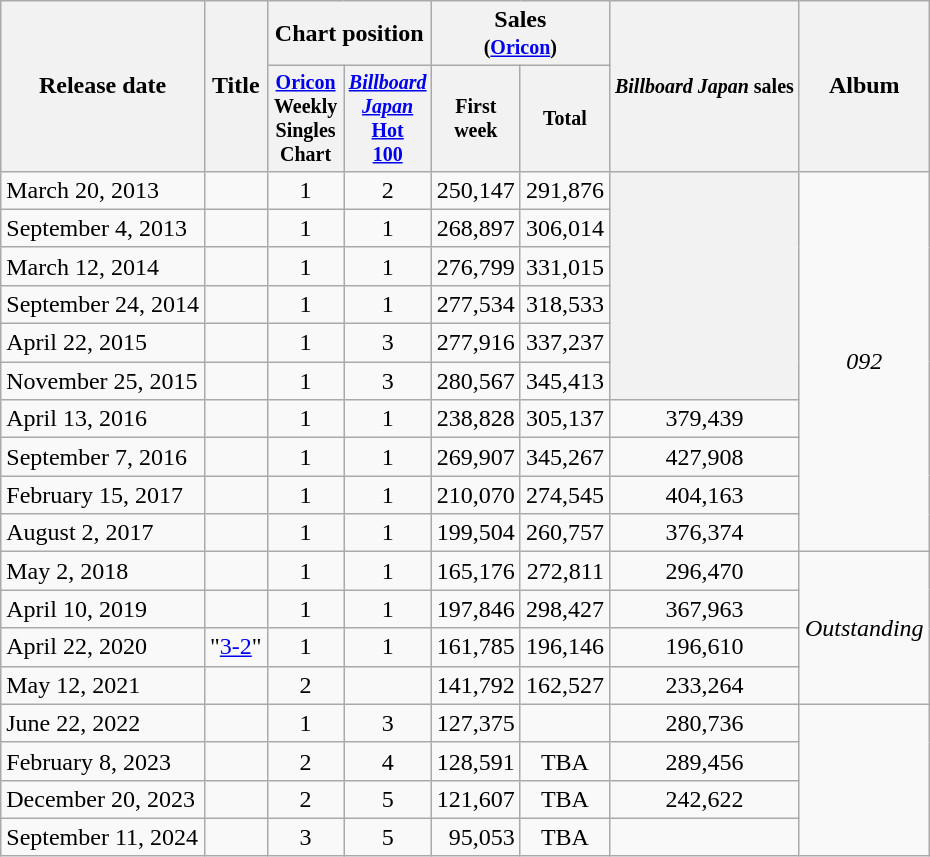<table class="wikitable" style="text-align:center">
<tr>
<th rowspan="2">Release date</th>
<th rowspan="2">Title</th>
<th colspan="2">Chart position</th>
<th colspan="2">Sales<br><small>(<a href='#'>Oricon</a>)</small></th>
<th rowspan="2"><small><em>Billboard Japan</em> sales</small></th>
<th rowspan="2">Album</th>
</tr>
<tr style="font-size:smaller;">
<th style="width:45px;"><a href='#'>Oricon</a><br>Weekly<br>Singles<br>Chart<br></th>
<th style="width:45px;"><em><a href='#'>Billboard Japan</a></em><br><a href='#'>Hot<br>100</a><br></th>
<th>First<br>week</th>
<th>Total</th>
</tr>
<tr>
<td align="left">March 20, 2013</td>
<td align="left"></td>
<td>1</td>
<td>2</td>
<td align="right">250,147</td>
<td align="right">291,876</td>
<th rowspan="6" align="center"></th>
<td rowspan="10"><em>092</em></td>
</tr>
<tr>
<td align="left">September 4, 2013</td>
<td align="left"></td>
<td>1</td>
<td>1</td>
<td align="right">268,897</td>
<td align="right">306,014</td>
</tr>
<tr>
<td align="left">March 12, 2014</td>
<td align="left"></td>
<td>1</td>
<td>1</td>
<td align="right">276,799</td>
<td align="right">331,015</td>
</tr>
<tr>
<td align="left">September 24, 2014</td>
<td align="left"></td>
<td>1</td>
<td>1</td>
<td align="right">277,534</td>
<td align="right">318,533</td>
</tr>
<tr>
<td align="left">April 22, 2015</td>
<td align="left"></td>
<td>1</td>
<td>3</td>
<td align="right">277,916</td>
<td align="right">337,237</td>
</tr>
<tr>
<td align="left">November 25, 2015</td>
<td align="left"></td>
<td>1</td>
<td>3</td>
<td align="right">280,567</td>
<td align="right">345,413</td>
</tr>
<tr>
<td align="left">April 13, 2016</td>
<td align="left"></td>
<td>1</td>
<td>1</td>
<td align="right">238,828</td>
<td align="right">305,137</td>
<td align="center">379,439</td>
</tr>
<tr>
<td align="left">September 7, 2016</td>
<td align="left"></td>
<td>1</td>
<td>1</td>
<td align="right">269,907</td>
<td align="right">345,267</td>
<td align="center">427,908</td>
</tr>
<tr>
<td align="left">February 15, 2017</td>
<td align="left"></td>
<td>1</td>
<td>1</td>
<td align="right">210,070</td>
<td align="right">274,545</td>
<td align="center">404,163</td>
</tr>
<tr>
<td align="left">August 2, 2017</td>
<td align="left"></td>
<td>1</td>
<td>1</td>
<td align="right">199,504</td>
<td align="right">260,757</td>
<td align="center">376,374</td>
</tr>
<tr>
<td align="left">May 2, 2018</td>
<td align="left"></td>
<td>1</td>
<td>1</td>
<td align="right">165,176</td>
<td align="right">272,811</td>
<td align="center">296,470</td>
<td rowspan="4"><em>Outstanding</em></td>
</tr>
<tr>
<td align="left">April 10, 2019</td>
<td align="left"></td>
<td>1</td>
<td>1</td>
<td align="right">197,846</td>
<td align="right">298,427</td>
<td align="center">367,963</td>
</tr>
<tr>
<td align="left">April 22, 2020</td>
<td align="left">"<a href='#'>3-2</a>"</td>
<td>1</td>
<td>1</td>
<td align="right">161,785</td>
<td align="right">196,146</td>
<td align="center">196,610</td>
</tr>
<tr>
<td align="left">May 12, 2021</td>
<td align="left"></td>
<td>2</td>
<td></td>
<td align="right">141,792</td>
<td align="right">162,527</td>
<td align="center">233,264</td>
</tr>
<tr>
<td align="left">June 22, 2022</td>
<td align="left"></td>
<td>1</td>
<td>3</td>
<td align="right">127,375</td>
<td></td>
<td>280,736</td>
</tr>
<tr>
<td align="left">February 8, 2023</td>
<td align="left"></td>
<td>2</td>
<td>4</td>
<td align="right">128,591</td>
<td>TBA</td>
<td>289,456</td>
</tr>
<tr>
<td align="left">December 20, 2023</td>
<td align="left"></td>
<td>2</td>
<td>5</td>
<td align="right">121,607</td>
<td>TBA</td>
<td>242,622</td>
</tr>
<tr>
<td align="left">September 11, 2024</td>
<td align="left"></td>
<td>3</td>
<td>5</td>
<td align="right">95,053</td>
<td>TBA</td>
<td></td>
</tr>
</table>
